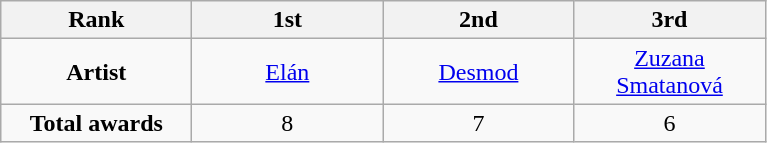<table class="wikitable">
<tr>
<th style="width:120px;">Rank</th>
<th style="width:120px;">1st</th>
<th style="width:120px;">2nd</th>
<th style="width:120px;">3rd</th>
</tr>
<tr align=center>
<td><strong>Artist</strong></td>
<td><a href='#'>Elán</a></td>
<td><a href='#'>Desmod</a></td>
<td><a href='#'>Zuzana Smatanová</a></td>
</tr>
<tr align=center>
<td><strong>Total awards</strong></td>
<td>8</td>
<td>7</td>
<td>6</td>
</tr>
</table>
